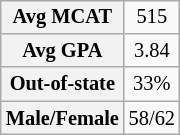<table style="text-align:center; float: right; font-size:85%; margin-left: 2em;" align="center" class="wikitable">
<tr>
<th>Avg MCAT</th>
<td>515</td>
</tr>
<tr>
<th>Avg GPA</th>
<td>3.84</td>
</tr>
<tr>
<th>Out-of-state</th>
<td>33%</td>
</tr>
<tr>
<th>Male/Female</th>
<td>58/62</td>
</tr>
</table>
